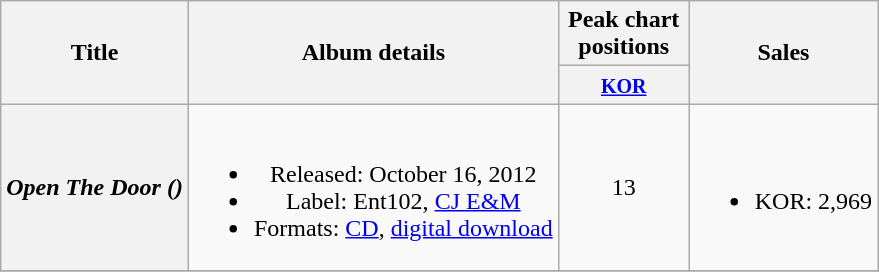<table class="wikitable plainrowheaders" style="text-align:center;">
<tr>
<th scope="col" rowspan="2">Title</th>
<th scope="col" rowspan="2">Album details</th>
<th scope="col" colspan="1" style="width:5em;">Peak chart positions</th>
<th scope="col" rowspan="2">Sales</th>
</tr>
<tr>
<th><small><a href='#'>KOR</a></small><br></th>
</tr>
<tr>
<th scope="row"><em>Open The Door ()</em></th>
<td><br><ul><li>Released: October 16, 2012</li><li>Label: Ent102, <a href='#'>CJ E&M</a></li><li>Formats: <a href='#'>CD</a>, <a href='#'>digital download</a></li></ul></td>
<td>13</td>
<td><br><ul><li>KOR: 2,969</li></ul></td>
</tr>
<tr>
</tr>
</table>
